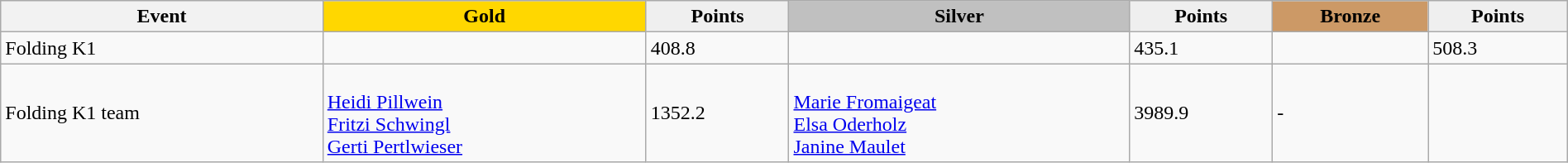<table class="wikitable" width=100%>
<tr>
<th>Event</th>
<td align=center bgcolor="gold"><strong>Gold</strong></td>
<td align=center bgcolor="EFEFEF"><strong>Points</strong></td>
<td align=center bgcolor="silver"><strong>Silver</strong></td>
<td align=center bgcolor="EFEFEF"><strong>Points</strong></td>
<td align=center bgcolor="CC9966"><strong>Bronze</strong></td>
<td align=center bgcolor="EFEFEF"><strong>Points</strong></td>
</tr>
<tr>
<td>Folding K1</td>
<td></td>
<td>408.8</td>
<td></td>
<td>435.1</td>
<td></td>
<td>508.3</td>
</tr>
<tr>
<td>Folding K1 team</td>
<td><br><a href='#'>Heidi Pillwein</a><br><a href='#'>Fritzi Schwingl</a><br><a href='#'>Gerti Pertlwieser</a></td>
<td>1352.2</td>
<td><br><a href='#'>Marie Fromaigeat</a><br><a href='#'>Elsa Oderholz</a><br><a href='#'>Janine Maulet</a></td>
<td>3989.9</td>
<td>-</td>
<td></td>
</tr>
</table>
